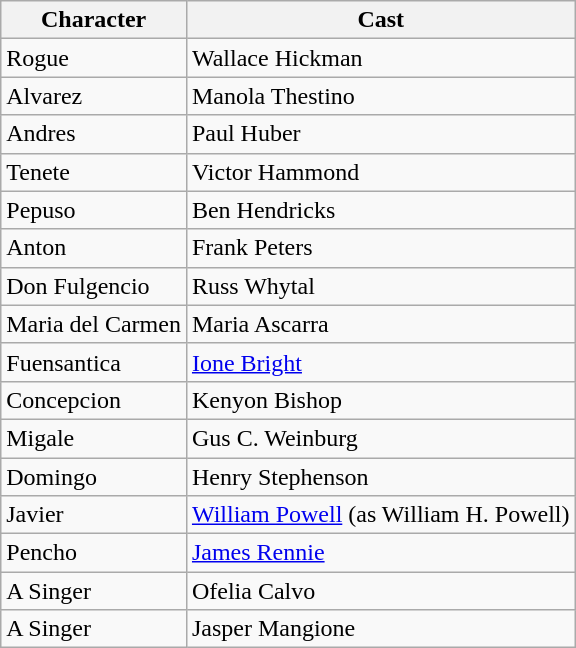<table class="wikitable">
<tr>
<th>Character</th>
<th>Cast</th>
</tr>
<tr>
<td>Rogue</td>
<td>Wallace Hickman</td>
</tr>
<tr>
<td>Alvarez</td>
<td>Manola Thestino</td>
</tr>
<tr>
<td>Andres</td>
<td>Paul Huber</td>
</tr>
<tr>
<td>Tenete</td>
<td>Victor Hammond</td>
</tr>
<tr>
<td>Pepuso</td>
<td>Ben Hendricks</td>
</tr>
<tr>
<td>Anton</td>
<td>Frank Peters</td>
</tr>
<tr>
<td>Don Fulgencio</td>
<td>Russ Whytal</td>
</tr>
<tr>
<td>Maria del Carmen</td>
<td>Maria Ascarra</td>
</tr>
<tr>
<td>Fuensantica</td>
<td><a href='#'>Ione Bright</a></td>
</tr>
<tr>
<td>Concepcion</td>
<td>Kenyon Bishop</td>
</tr>
<tr>
<td>Migale</td>
<td>Gus C. Weinburg</td>
</tr>
<tr>
<td>Domingo</td>
<td>Henry Stephenson</td>
</tr>
<tr>
<td>Javier</td>
<td><a href='#'>William Powell</a> (as William H. Powell)</td>
</tr>
<tr>
<td>Pencho</td>
<td><a href='#'>James Rennie</a></td>
</tr>
<tr>
<td>A Singer</td>
<td>Ofelia Calvo</td>
</tr>
<tr>
<td>A Singer</td>
<td>Jasper Mangione</td>
</tr>
</table>
